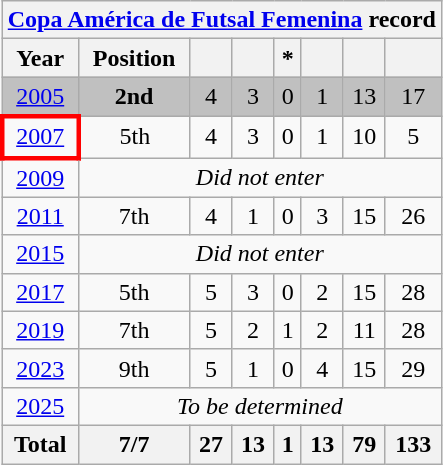<table class="wikitable" style="text-align: center;">
<tr>
<th colspan="8"><a href='#'>Copa América de Futsal Femenina</a> record</th>
</tr>
<tr>
<th>Year</th>
<th>Position</th>
<th></th>
<th></th>
<th>*</th>
<th></th>
<th></th>
<th></th>
</tr>
<tr bgcolor=silver>
<td> <a href='#'>2005</a></td>
<td><strong>2nd</strong> </td>
<td>4</td>
<td>3</td>
<td>0</td>
<td>1</td>
<td>13</td>
<td>17</td>
</tr>
<tr>
<td style="border: 3px solid red"> <a href='#'>2007</a></td>
<td>5th</td>
<td>4</td>
<td>3</td>
<td>0</td>
<td>1</td>
<td>10</td>
<td>5</td>
</tr>
<tr>
<td> <a href='#'>2009</a></td>
<td colspan=7><em>Did not enter</em></td>
</tr>
<tr>
<td> <a href='#'>2011</a></td>
<td>7th</td>
<td>4</td>
<td>1</td>
<td>0</td>
<td>3</td>
<td>15</td>
<td>26</td>
</tr>
<tr>
<td> <a href='#'>2015</a></td>
<td colspan=7><em>Did not enter</em></td>
</tr>
<tr>
<td> <a href='#'>2017</a></td>
<td>5th</td>
<td>5</td>
<td>3</td>
<td>0</td>
<td>2</td>
<td>15</td>
<td>28</td>
</tr>
<tr>
<td> <a href='#'>2019</a></td>
<td>7th</td>
<td>5</td>
<td>2</td>
<td>1</td>
<td>2</td>
<td>11</td>
<td>28</td>
</tr>
<tr>
<td> <a href='#'>2023</a></td>
<td>9th</td>
<td>5</td>
<td>1</td>
<td>0</td>
<td>4</td>
<td>15</td>
<td>29</td>
</tr>
<tr>
<td> <a href='#'>2025</a></td>
<td colspan="7"><em>To be determined</em></td>
</tr>
<tr>
<th>Total</th>
<th>7/7</th>
<th>27</th>
<th>13</th>
<th>1</th>
<th>13</th>
<th>79</th>
<th>133</th>
</tr>
</table>
